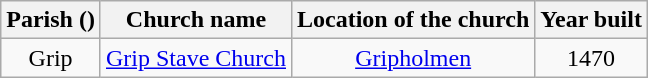<table class="wikitable" style="text-align:center">
<tr>
<th>Parish ()</th>
<th>Church name</th>
<th>Location of the church</th>
<th>Year built</th>
</tr>
<tr>
<td rowspan="1">Grip</td>
<td><a href='#'>Grip Stave Church</a></td>
<td><a href='#'>Gripholmen</a></td>
<td>1470</td>
</tr>
</table>
